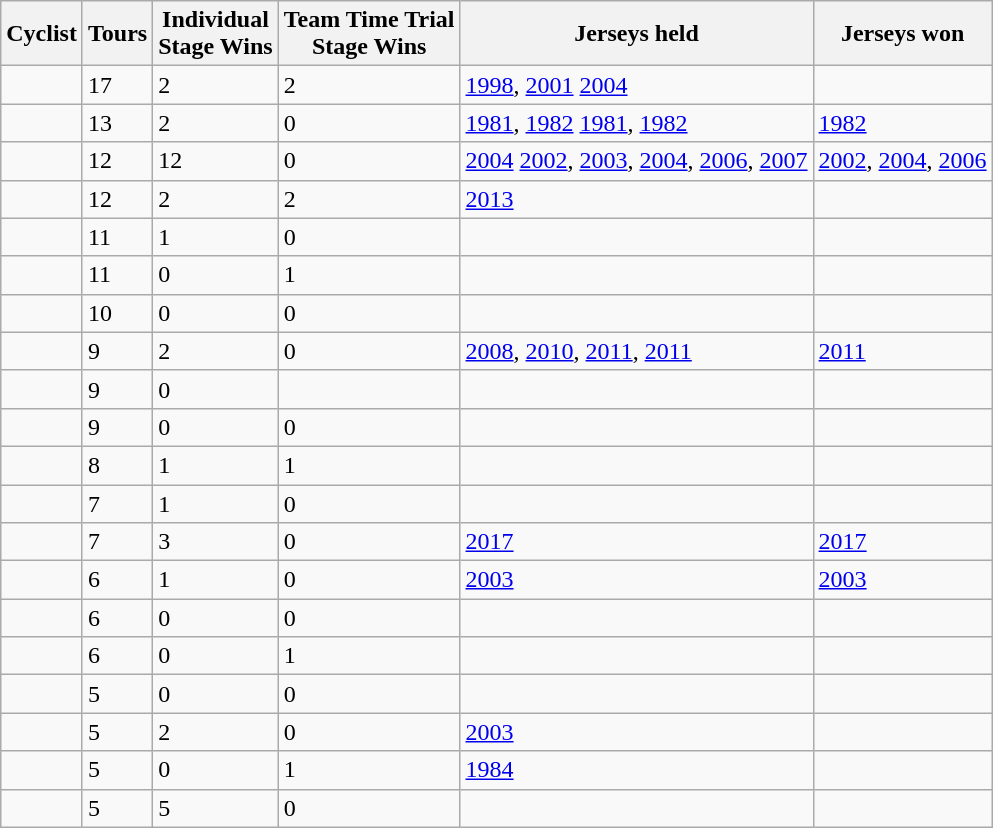<table class="wikitable sortable">
<tr>
<th>Cyclist</th>
<th align=center>Tours</th>
<th align=center>Individual  <br>Stage Wins</th>
<th align=center>Team Time Trial <br> Stage Wins</th>
<th>Jerseys held</th>
<th>Jerseys won</th>
</tr>
<tr>
<td></td>
<td>17</td>
<td>2</td>
<td>2</td>
<td> <a href='#'>1998</a>, <a href='#'>2001</a>  <a href='#'>2004</a></td>
<td></td>
</tr>
<tr>
<td></td>
<td>13</td>
<td>2</td>
<td>0</td>
<td> <a href='#'>1981</a>, <a href='#'>1982</a>   <a href='#'>1981</a>, <a href='#'>1982</a></td>
<td> <a href='#'>1982</a></td>
</tr>
<tr>
<td></td>
<td>12</td>
<td>12</td>
<td>0</td>
<td> <a href='#'>2004</a>  <a href='#'>2002</a>, <a href='#'>2003</a>, <a href='#'>2004</a>, <a href='#'>2006</a>, <a href='#'>2007</a></td>
<td> <a href='#'>2002</a>, <a href='#'>2004</a>, <a href='#'>2006</a></td>
</tr>
<tr>
<td></td>
<td>12</td>
<td>2</td>
<td>2</td>
<td> <a href='#'>2013</a></td>
<td></td>
</tr>
<tr>
<td></td>
<td>11</td>
<td>1</td>
<td>0</td>
<td></td>
<td></td>
</tr>
<tr>
<td></td>
<td>11</td>
<td>0</td>
<td>1</td>
<td></td>
<td></td>
</tr>
<tr>
<td></td>
<td>10</td>
<td>0</td>
<td>0</td>
<td></td>
<td></td>
</tr>
<tr>
<td></td>
<td>9</td>
<td>2</td>
<td>0</td>
<td> <a href='#'>2008</a>, <a href='#'>2010</a>, <a href='#'>2011</a>,  <a href='#'>2011</a></td>
<td> <a href='#'>2011</a></td>
</tr>
<tr>
<td></td>
<td>9</td>
<td>0</td>
<td></td>
<td></td>
<td></td>
</tr>
<tr>
<td></td>
<td>9</td>
<td>0</td>
<td>0</td>
<td></td>
<td></td>
</tr>
<tr>
<td></td>
<td>8</td>
<td>1</td>
<td>1</td>
<td></td>
<td></td>
</tr>
<tr>
<td></td>
<td>7</td>
<td>1</td>
<td>0</td>
<td></td>
<td></td>
</tr>
<tr>
<td></td>
<td>7</td>
<td>3</td>
<td>0</td>
<td> <a href='#'>2017</a></td>
<td> <a href='#'>2017</a></td>
</tr>
<tr>
<td></td>
<td>6</td>
<td>1</td>
<td>0</td>
<td> <a href='#'>2003</a></td>
<td> <a href='#'>2003</a></td>
</tr>
<tr>
<td></td>
<td>6</td>
<td>0</td>
<td>0</td>
<td></td>
<td></td>
</tr>
<tr>
<td></td>
<td>6</td>
<td>0</td>
<td>1</td>
<td></td>
<td></td>
</tr>
<tr>
<td> </td>
<td>5</td>
<td>0</td>
<td>0</td>
<td></td>
<td></td>
</tr>
<tr>
<td></td>
<td>5</td>
<td>2</td>
<td>0</td>
<td> <a href='#'>2003</a></td>
<td></td>
</tr>
<tr>
<td></td>
<td>5</td>
<td>0</td>
<td>1</td>
<td> <a href='#'>1984</a></td>
<td></td>
</tr>
<tr>
<td></td>
<td>5</td>
<td>5</td>
<td>0</td>
<td></td>
<td></td>
</tr>
</table>
